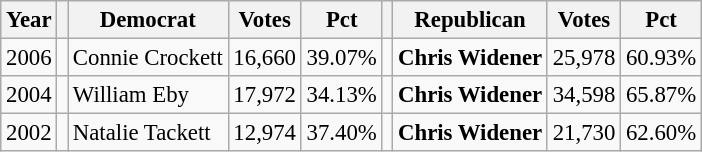<table class="wikitable" style="font-size:95%">
<tr>
<th>Year</th>
<th></th>
<th>Democrat</th>
<th>Votes</th>
<th>Pct</th>
<th></th>
<th>Republican</th>
<th>Votes</th>
<th>Pct</th>
</tr>
<tr>
<td>2006</td>
<td></td>
<td>Connie Crockett</td>
<td>16,660</td>
<td>39.07%</td>
<td></td>
<td><strong>Chris Widener</strong></td>
<td>25,978</td>
<td>60.93%</td>
</tr>
<tr>
<td>2004</td>
<td></td>
<td>William Eby</td>
<td>17,972</td>
<td>34.13%</td>
<td></td>
<td><strong>Chris Widener</strong></td>
<td>34,598</td>
<td>65.87%</td>
</tr>
<tr>
<td>2002</td>
<td></td>
<td>Natalie Tackett</td>
<td>12,974</td>
<td>37.40%</td>
<td></td>
<td><strong>Chris Widener</strong></td>
<td>21,730</td>
<td>62.60%</td>
</tr>
</table>
